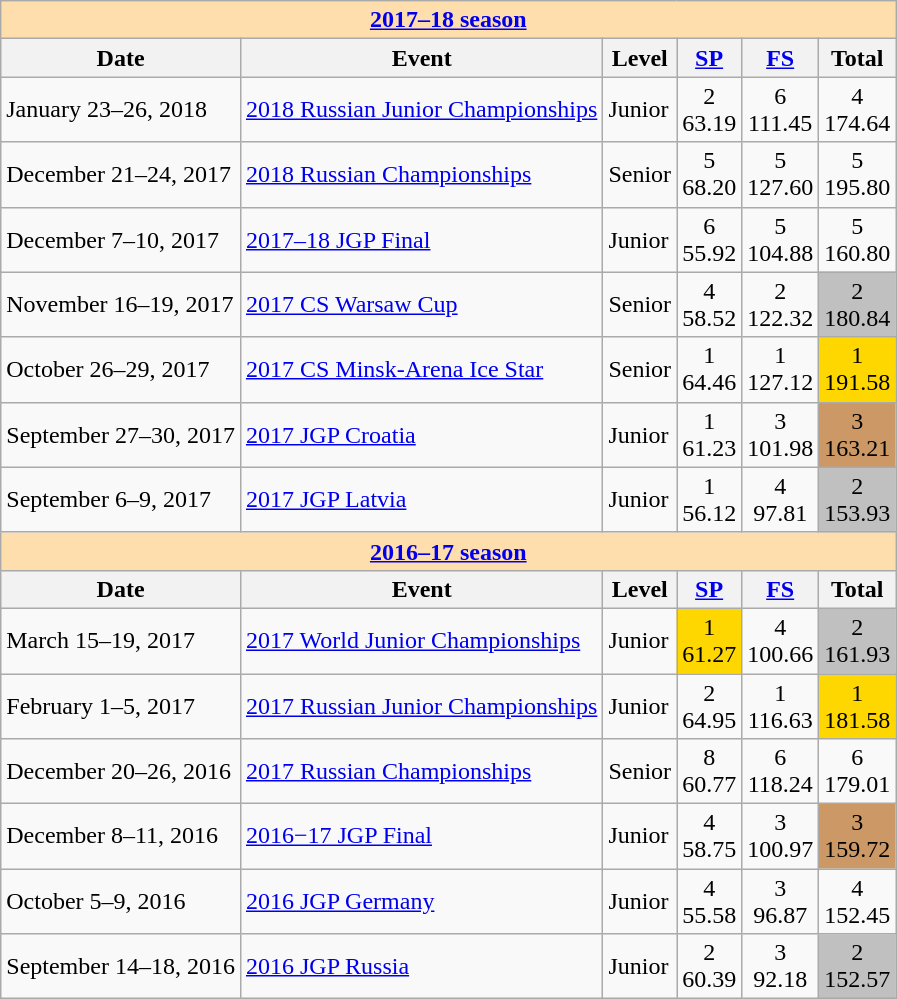<table class="wikitable">
<tr>
<td style="background-color: #ffdead; " colspan=6 align=center><a href='#'><strong>2017–18 season</strong></a></td>
</tr>
<tr>
<th>Date</th>
<th>Event</th>
<th>Level</th>
<th><a href='#'>SP</a></th>
<th><a href='#'>FS</a></th>
<th>Total</th>
</tr>
<tr>
<td>January 23–26, 2018</td>
<td><a href='#'>2018 Russian Junior Championships</a></td>
<td>Junior</td>
<td align=center>2 <br> 63.19</td>
<td align=center>6 <br> 111.45</td>
<td align=center>4 <br> 174.64</td>
</tr>
<tr>
<td>December 21–24, 2017</td>
<td><a href='#'>2018 Russian Championships</a></td>
<td>Senior</td>
<td align=center>5 <br> 68.20</td>
<td align=center>5 <br> 127.60</td>
<td align=center>5 <br> 195.80</td>
</tr>
<tr>
<td>December 7–10, 2017</td>
<td><a href='#'>2017–18 JGP Final</a></td>
<td>Junior</td>
<td align=center>6 <br> 55.92</td>
<td align=center>5 <br> 104.88</td>
<td align=center>5 <br> 160.80</td>
</tr>
<tr>
<td>November 16–19, 2017</td>
<td><a href='#'>2017 CS Warsaw Cup</a></td>
<td>Senior</td>
<td align=center>4 <br> 58.52</td>
<td align=center>2 <br> 122.32</td>
<td align=center bgcolor=silver>2 <br> 180.84</td>
</tr>
<tr>
<td>October 26–29, 2017</td>
<td><a href='#'>2017 CS Minsk-Arena Ice Star</a></td>
<td>Senior</td>
<td align=center>1 <br> 64.46</td>
<td align=center>1 <br> 127.12</td>
<td align=center bgcolor=gold>1 <br> 191.58</td>
</tr>
<tr>
<td>September 27–30, 2017</td>
<td><a href='#'>2017 JGP Croatia</a></td>
<td>Junior</td>
<td align=center>1 <br> 61.23</td>
<td align=center>3 <br> 101.98</td>
<td align=center bgcolor=cc9966>3 <br> 163.21</td>
</tr>
<tr>
<td>September 6–9, 2017</td>
<td><a href='#'>2017 JGP Latvia</a></td>
<td>Junior</td>
<td align=center>1 <br> 56.12</td>
<td align=center>4 <br> 97.81</td>
<td align=center bgcolor=silver>2 <br> 153.93</td>
</tr>
<tr>
<td style="background-color: #ffdead; " colspan=6 align=center><a href='#'><strong>2016–17 season</strong></a></td>
</tr>
<tr>
<th>Date</th>
<th>Event</th>
<th>Level</th>
<th><a href='#'>SP</a></th>
<th><a href='#'>FS</a></th>
<th>Total</th>
</tr>
<tr>
<td>March 15–19, 2017</td>
<td><a href='#'>2017 World Junior Championships</a></td>
<td>Junior</td>
<td align=center bgcolor=gold>1 <br> 61.27</td>
<td align=center>4 <br> 100.66</td>
<td align=center bgcolor=silver>2 <br> 161.93</td>
</tr>
<tr>
<td>February 1–5, 2017</td>
<td><a href='#'>2017 Russian Junior Championships</a></td>
<td>Junior</td>
<td align=center>2 <br> 64.95</td>
<td align=center>1 <br> 116.63</td>
<td align=center bgcolor=gold>1 <br> 181.58</td>
</tr>
<tr>
<td>December 20–26, 2016</td>
<td><a href='#'>2017 Russian Championships</a></td>
<td>Senior</td>
<td align=center>8 <br> 60.77</td>
<td align=center>6 <br> 118.24</td>
<td align=center>6 <br> 179.01</td>
</tr>
<tr>
<td>December 8–11, 2016</td>
<td><a href='#'>2016−17 JGP Final</a></td>
<td>Junior</td>
<td align=center>4 <br> 58.75</td>
<td align=center>3 <br> 100.97</td>
<td align=center bgcolor=cc9966>3 <br> 159.72</td>
</tr>
<tr>
<td>October 5–9, 2016</td>
<td><a href='#'>2016 JGP Germany</a></td>
<td>Junior</td>
<td align=center>4 <br> 55.58</td>
<td align=center>3 <br> 96.87</td>
<td align=center>4 <br> 152.45</td>
</tr>
<tr>
<td>September 14–18, 2016</td>
<td><a href='#'>2016 JGP Russia</a></td>
<td>Junior</td>
<td align=center>2 <br> 60.39</td>
<td align=center>3 <br> 92.18</td>
<td align=center bgcolor=silver>2 <br> 152.57</td>
</tr>
</table>
